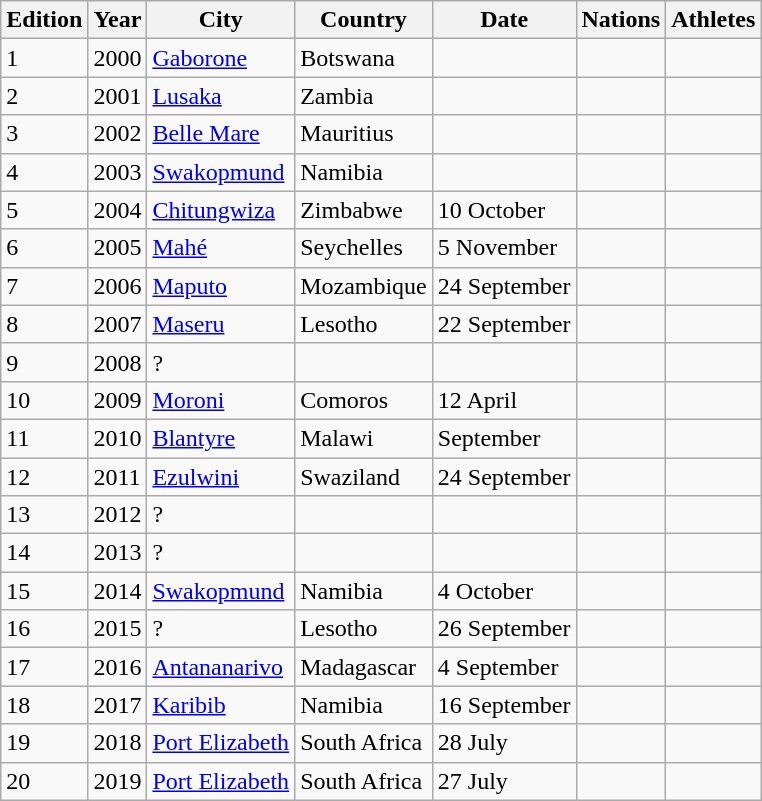<table class="wikitable">
<tr>
<th>Edition</th>
<th>Year</th>
<th>City</th>
<th>Country</th>
<th>Date</th>
<th>Nations</th>
<th>Athletes</th>
</tr>
<tr>
<td>1</td>
<td>2000</td>
<td><a href='#'>Gaborone</a></td>
<td>Botswana</td>
<td></td>
<td></td>
<td></td>
</tr>
<tr>
<td>2</td>
<td>2001</td>
<td><a href='#'>Lusaka</a></td>
<td>Zambia</td>
<td></td>
<td></td>
<td></td>
</tr>
<tr>
<td>3</td>
<td>2002</td>
<td><a href='#'>Belle Mare</a></td>
<td>Mauritius</td>
<td></td>
<td></td>
<td></td>
</tr>
<tr>
<td>4</td>
<td>2003</td>
<td><a href='#'>Swakopmund</a></td>
<td>Namibia</td>
<td></td>
<td></td>
<td></td>
</tr>
<tr>
<td>5</td>
<td>2004</td>
<td><a href='#'>Chitungwiza</a></td>
<td>Zimbabwe</td>
<td>10 October</td>
<td></td>
<td></td>
</tr>
<tr>
<td>6</td>
<td>2005</td>
<td><a href='#'>Mahé</a></td>
<td>Seychelles</td>
<td>5 November</td>
<td></td>
<td></td>
</tr>
<tr>
<td>7</td>
<td>2006</td>
<td><a href='#'>Maputo</a></td>
<td>Mozambique</td>
<td>24 September</td>
<td></td>
<td></td>
</tr>
<tr>
<td>8</td>
<td>2007</td>
<td><a href='#'>Maseru</a></td>
<td>Lesotho</td>
<td>22 September</td>
<td></td>
<td></td>
</tr>
<tr>
<td>9</td>
<td>2008</td>
<td>?</td>
<td></td>
<td></td>
<td></td>
<td></td>
</tr>
<tr>
<td>10</td>
<td>2009</td>
<td><a href='#'>Moroni</a></td>
<td>Comoros</td>
<td>12 April</td>
<td></td>
<td></td>
</tr>
<tr>
<td>11</td>
<td>2010</td>
<td><a href='#'>Blantyre</a></td>
<td>Malawi</td>
<td>September</td>
<td></td>
<td></td>
</tr>
<tr>
<td>12</td>
<td>2011</td>
<td><a href='#'>Ezulwini</a></td>
<td>Swaziland</td>
<td>24 September</td>
<td></td>
<td></td>
</tr>
<tr>
<td>13</td>
<td>2012</td>
<td>?</td>
<td></td>
<td></td>
<td></td>
<td></td>
</tr>
<tr>
<td>14</td>
<td>2013</td>
<td>?</td>
<td></td>
<td></td>
<td></td>
<td></td>
</tr>
<tr>
<td>15</td>
<td>2014</td>
<td><a href='#'>Swakopmund</a></td>
<td>Namibia</td>
<td>4 October</td>
<td></td>
<td></td>
</tr>
<tr>
<td>16</td>
<td>2015</td>
<td>?</td>
<td>Lesotho</td>
<td>26 September</td>
<td></td>
<td></td>
</tr>
<tr>
<td>17</td>
<td>2016</td>
<td><a href='#'>Antananarivo</a></td>
<td>Madagascar</td>
<td>4 September</td>
<td></td>
<td></td>
</tr>
<tr>
<td>18</td>
<td>2017</td>
<td><a href='#'>Karibib</a></td>
<td>Namibia</td>
<td>16 September</td>
<td></td>
<td></td>
</tr>
<tr>
<td>19</td>
<td>2018</td>
<td><a href='#'>Port Elizabeth</a></td>
<td>South Africa</td>
<td>28 July</td>
<td></td>
<td></td>
</tr>
<tr>
<td>20</td>
<td>2019</td>
<td><a href='#'>Port Elizabeth</a></td>
<td>South Africa</td>
<td>27 July</td>
<td></td>
<td></td>
</tr>
</table>
